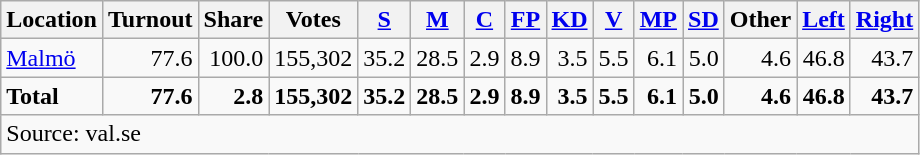<table class="wikitable sortable" style=text-align:right>
<tr>
<th>Location</th>
<th>Turnout</th>
<th>Share</th>
<th>Votes</th>
<th><a href='#'>S</a></th>
<th><a href='#'>M</a></th>
<th><a href='#'>C</a></th>
<th><a href='#'>FP</a></th>
<th><a href='#'>KD</a></th>
<th><a href='#'>V</a></th>
<th><a href='#'>MP</a></th>
<th><a href='#'>SD</a></th>
<th>Other</th>
<th><a href='#'>Left</a></th>
<th><a href='#'>Right</a></th>
</tr>
<tr>
<td align=left><a href='#'>Malmö</a></td>
<td>77.6</td>
<td>100.0</td>
<td>155,302</td>
<td>35.2</td>
<td>28.5</td>
<td>2.9</td>
<td>8.9</td>
<td>3.5</td>
<td>5.5</td>
<td>6.1</td>
<td>5.0</td>
<td>4.6</td>
<td>46.8</td>
<td>43.7</td>
</tr>
<tr>
<td align=left><strong>Total</strong></td>
<td><strong>77.6</strong></td>
<td><strong>2.8</strong></td>
<td><strong>155,302</strong></td>
<td><strong>35.2</strong></td>
<td><strong>28.5</strong></td>
<td><strong>2.9</strong></td>
<td><strong>8.9</strong></td>
<td><strong>3.5</strong></td>
<td><strong>5.5</strong></td>
<td><strong>6.1</strong></td>
<td><strong>5.0</strong></td>
<td><strong>4.6</strong></td>
<td><strong>46.8</strong></td>
<td><strong>43.7</strong></td>
</tr>
<tr>
<td align=left colspan=15>Source: val.se </td>
</tr>
</table>
